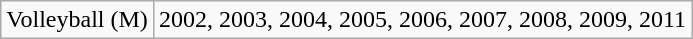<table class="wikitable">
<tr>
<td>Volleyball (M)</td>
<td>2002, 2003, 2004, 2005, 2006, 2007, 2008, 2009, 2011</td>
</tr>
</table>
